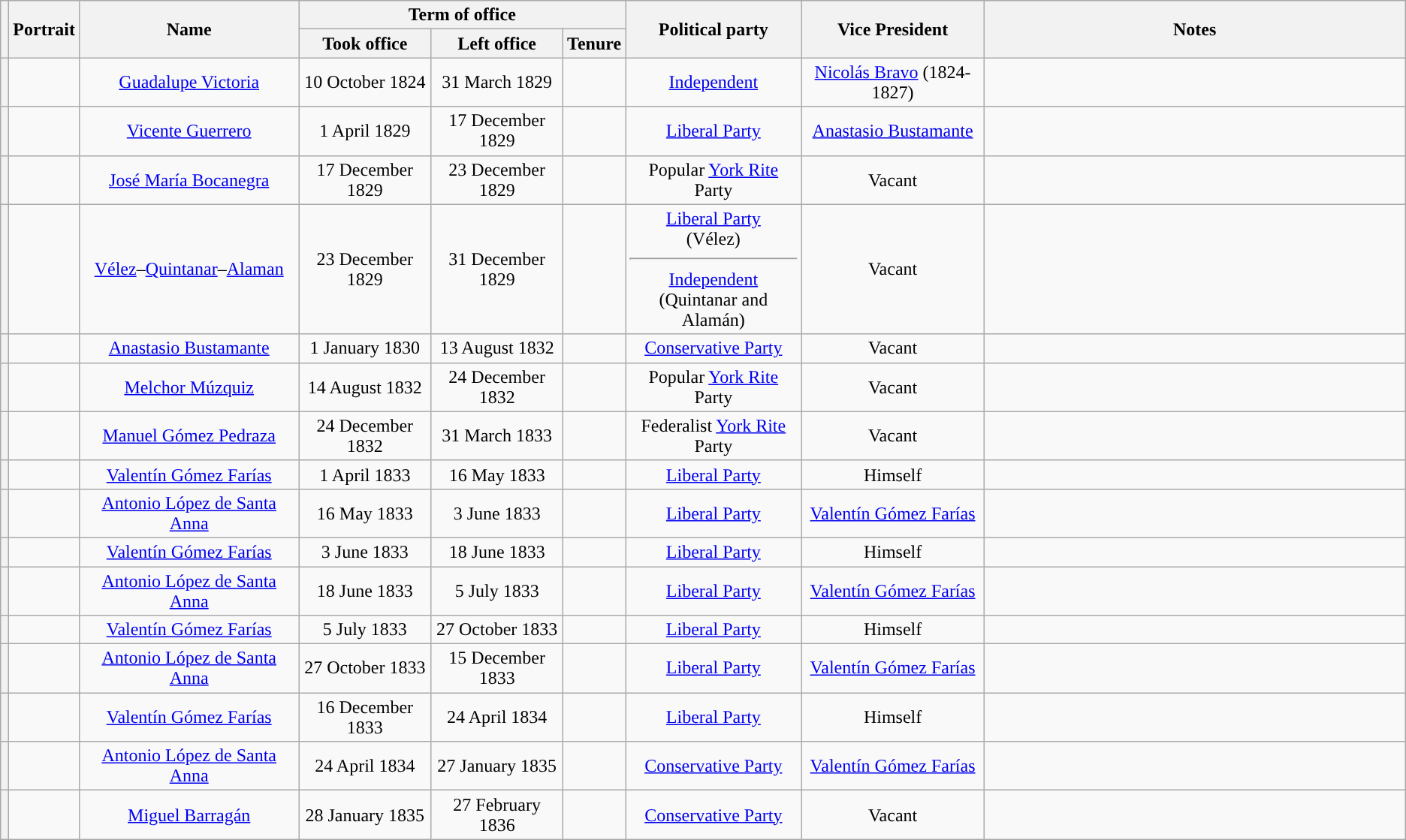<table class="wikitable" style="text-align:center;">
<tr>
<th rowspan="2"></th>
<th rowspan="2">Portrait</th>
<th rowspan="2">Name<br></th>
<th colspan="3">Term of office</th>
<th rowspan="2">Political party</th>
<th rowspan="2">Vice President</th>
<th rowspan="2">Notes</th>
</tr>
<tr>
<th>Took office</th>
<th>Left office</th>
<th>Tenure</th>
</tr>
<tr>
<th style="background:"></th>
<td></td>
<td><a href='#'>Guadalupe Victoria</a><br></td>
<td>10 October 1824</td>
<td>31 March 1829</td>
<td></td>
<td><a href='#'>Independent</a></td>
<td><a href='#'>Nicolás Bravo</a> (1824-1827)</td>
<td style="width:30%;"></td>
</tr>
<tr>
<th style="background:"></th>
<td></td>
<td><a href='#'>Vicente Guerrero</a><br></td>
<td>1 April 1829</td>
<td>17 December 1829</td>
<td></td>
<td><a href='#'>Liberal Party</a></td>
<td><a href='#'>Anastasio Bustamante</a></td>
<td></td>
</tr>
<tr>
<th style="background:"></th>
<td></td>
<td><a href='#'>José María Bocanegra</a><br></td>
<td>17 December 1829</td>
<td>23 December 1829</td>
<td></td>
<td>Popular <a href='#'>York Rite</a> Party<br></td>
<td>Vacant</td>
<td></td>
</tr>
<tr>
<th style="background:"></th>
<td></td>
<td><a href='#'>Vélez</a>–<a href='#'>Quintanar</a>–<a href='#'>Alaman</a><br></td>
<td>23 December 1829</td>
<td>31 December 1829</td>
<td></td>
<td><a href='#'>Liberal Party</a><br>(Vélez) <hr> <a href='#'>Independent</a><br>(Quintanar and Alamán)</td>
<td>Vacant</td>
<td></td>
</tr>
<tr>
<th style="background:"></th>
<td></td>
<td><a href='#'>Anastasio Bustamante</a><br></td>
<td>1 January 1830</td>
<td>13 August 1832</td>
<td></td>
<td><a href='#'>Conservative Party</a></td>
<td>Vacant</td>
<td></td>
</tr>
<tr>
<th style="background:"></th>
<td></td>
<td><a href='#'>Melchor Múzquiz</a><br></td>
<td>14 August 1832</td>
<td>24 December 1832</td>
<td></td>
<td>Popular <a href='#'>York Rite</a> Party<br></td>
<td>Vacant</td>
<td></td>
</tr>
<tr>
<th style="background:"></th>
<td></td>
<td><a href='#'>Manuel Gómez Pedraza</a><br></td>
<td>24 December 1832</td>
<td>31 March 1833</td>
<td></td>
<td>Federalist <a href='#'>York Rite</a> Party<br></td>
<td>Vacant</td>
<td></td>
</tr>
<tr>
<th style="background:"></th>
<td></td>
<td><a href='#'>Valentín Gómez Farías</a><br></td>
<td>1 April 1833</td>
<td>16 May 1833</td>
<td></td>
<td><a href='#'>Liberal Party</a></td>
<td>Himself</td>
<td><br></td>
</tr>
<tr>
<th style="background:"></th>
<td></td>
<td><a href='#'>Antonio López de Santa Anna</a><br></td>
<td>16 May 1833</td>
<td>3 June 1833</td>
<td></td>
<td><a href='#'>Liberal Party</a></td>
<td><a href='#'>Valentín Gómez Farías</a></td>
<td><br></td>
</tr>
<tr>
<th style="background:"></th>
<td></td>
<td><a href='#'>Valentín Gómez Farías</a><br></td>
<td>3 June 1833</td>
<td>18 June 1833</td>
<td></td>
<td><a href='#'>Liberal Party</a></td>
<td>Himself</td>
<td></td>
</tr>
<tr>
<th style="background:"></th>
<td></td>
<td><a href='#'>Antonio López de Santa Anna</a><br></td>
<td>18 June 1833</td>
<td>5 July 1833</td>
<td></td>
<td><a href='#'>Liberal Party</a></td>
<td><a href='#'>Valentín Gómez Farías</a></td>
<td></td>
</tr>
<tr>
<th style="background:"></th>
<td></td>
<td><a href='#'>Valentín Gómez Farías</a><br></td>
<td>5 July 1833</td>
<td>27 October 1833</td>
<td></td>
<td><a href='#'>Liberal Party</a></td>
<td>Himself</td>
<td></td>
</tr>
<tr>
<th style="background:"></th>
<td></td>
<td><a href='#'>Antonio López de Santa Anna</a><br></td>
<td>27 October 1833</td>
<td>15 December 1833</td>
<td></td>
<td><a href='#'>Liberal Party</a></td>
<td><a href='#'>Valentín Gómez Farías</a></td>
<td></td>
</tr>
<tr>
<th style="background:"></th>
<td></td>
<td><a href='#'>Valentín Gómez Farías</a><br></td>
<td>16 December 1833</td>
<td>24 April 1834</td>
<td></td>
<td><a href='#'>Liberal Party</a></td>
<td>Himself</td>
<td></td>
</tr>
<tr>
<th style="background:"></th>
<td></td>
<td><a href='#'>Antonio López de Santa Anna</a><br></td>
<td>24 April 1834</td>
<td>27 January 1835</td>
<td></td>
<td><a href='#'>Conservative Party</a></td>
<td><a href='#'>Valentín Gómez Farías</a></td>
<td></td>
</tr>
<tr>
<th style="background:"></th>
<td></td>
<td><a href='#'>Miguel Barragán</a><br></td>
<td>28 January 1835</td>
<td>27 February 1836</td>
<td></td>
<td><a href='#'>Conservative Party</a></td>
<td>Vacant</td>
<td></td>
</tr>
</table>
